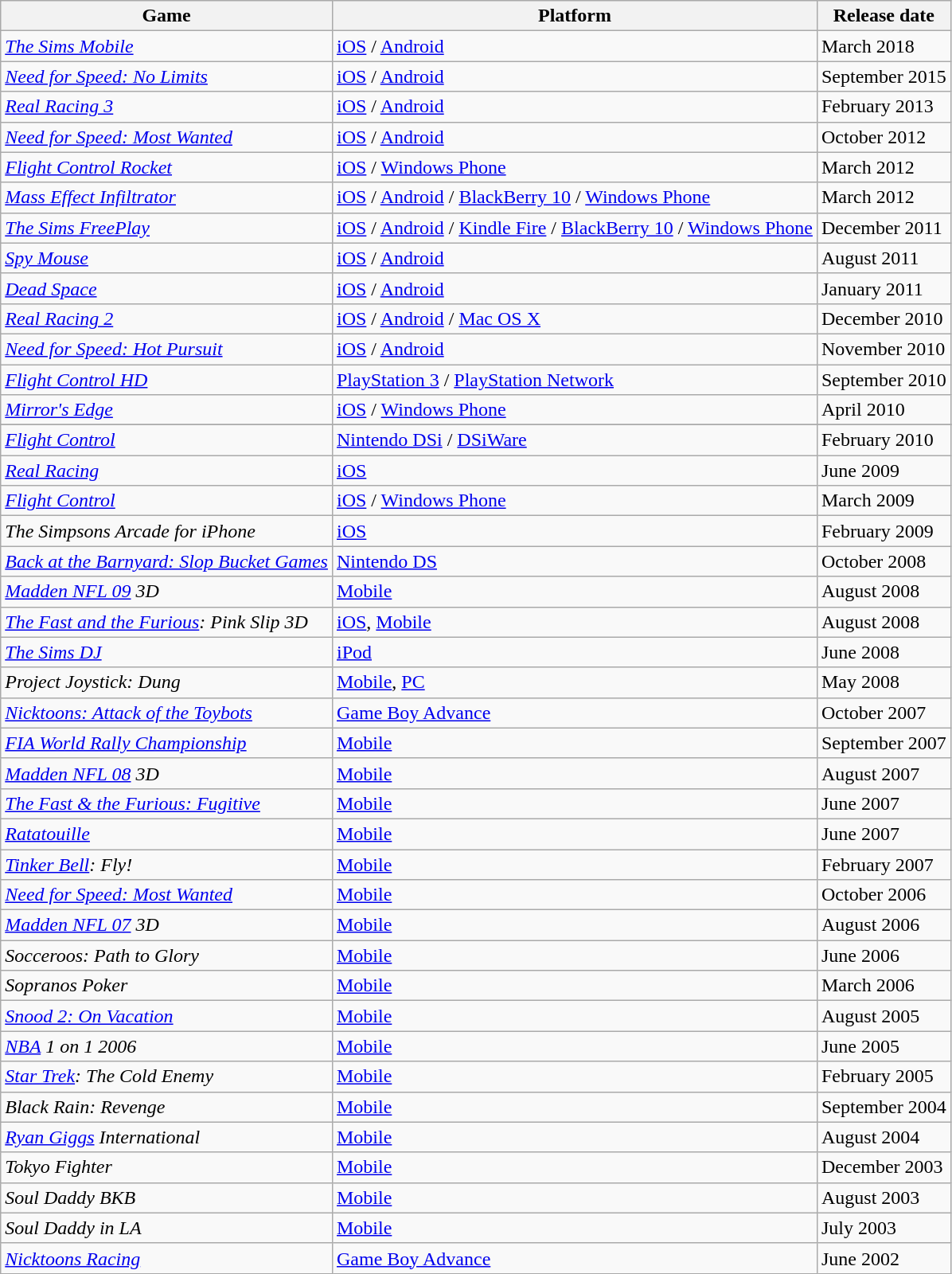<table class="wikitable" border="1">
<tr>
<th>Game</th>
<th>Platform</th>
<th>Release date</th>
</tr>
<tr>
<td><em><a href='#'>The Sims Mobile</a></em></td>
<td><a href='#'>iOS</a>  / <a href='#'>Android</a></td>
<td>March 2018</td>
</tr>
<tr>
<td><em><a href='#'>Need for Speed: No Limits</a></em></td>
<td><a href='#'>iOS</a>  / <a href='#'>Android</a></td>
<td>September 2015</td>
</tr>
<tr>
<td><em><a href='#'>Real Racing 3</a></em></td>
<td><a href='#'>iOS</a> / <a href='#'>Android</a></td>
<td>February 2013</td>
</tr>
<tr>
<td><em><a href='#'>Need for Speed: Most Wanted</a></em></td>
<td><a href='#'>iOS</a> / <a href='#'>Android</a></td>
<td>October 2012</td>
</tr>
<tr>
<td><em><a href='#'>Flight Control Rocket</a></em></td>
<td><a href='#'>iOS</a> / <a href='#'>Windows Phone</a></td>
<td>March 2012</td>
</tr>
<tr>
<td><em><a href='#'>Mass Effect Infiltrator</a></em></td>
<td><a href='#'>iOS</a> / <a href='#'>Android</a> / <a href='#'>BlackBerry 10</a> / <a href='#'>Windows Phone</a></td>
<td>March 2012</td>
</tr>
<tr>
<td><em><a href='#'>The Sims FreePlay</a></em></td>
<td><a href='#'>iOS</a> / <a href='#'>Android</a> / <a href='#'>Kindle Fire</a> / <a href='#'>BlackBerry 10</a> / <a href='#'>Windows Phone</a></td>
<td>December 2011</td>
</tr>
<tr>
<td><em><a href='#'>Spy Mouse</a></em></td>
<td><a href='#'>iOS</a> / <a href='#'>Android</a></td>
<td>August 2011</td>
</tr>
<tr>
<td><em><a href='#'>Dead Space</a></em></td>
<td><a href='#'>iOS</a> / <a href='#'>Android</a></td>
<td>January 2011</td>
</tr>
<tr>
<td><em><a href='#'>Real Racing 2</a></em></td>
<td><a href='#'>iOS</a> / <a href='#'>Android</a> / <a href='#'>Mac OS X</a></td>
<td>December 2010</td>
</tr>
<tr>
<td><em><a href='#'>Need for Speed: Hot Pursuit</a></em></td>
<td><a href='#'>iOS</a> / <a href='#'>Android</a></td>
<td>November 2010</td>
</tr>
<tr>
<td><em><a href='#'>Flight Control HD</a></em></td>
<td><a href='#'>PlayStation 3</a> / <a href='#'>PlayStation Network</a></td>
<td>September 2010</td>
</tr>
<tr>
<td><em><a href='#'>Mirror's Edge</a></em></td>
<td><a href='#'>iOS</a> / <a href='#'>Windows Phone</a></td>
<td>April 2010</td>
</tr>
<tr>
</tr>
<tr>
<td><em><a href='#'>Flight Control</a></em></td>
<td><a href='#'>Nintendo DSi</a> / <a href='#'>DSiWare</a></td>
<td>February 2010</td>
</tr>
<tr>
<td><em><a href='#'>Real Racing</a></em></td>
<td><a href='#'>iOS</a></td>
<td>June 2009</td>
</tr>
<tr>
<td><em><a href='#'>Flight Control</a></em></td>
<td><a href='#'>iOS</a> / <a href='#'>Windows Phone</a></td>
<td>March 2009</td>
</tr>
<tr>
<td><em>The Simpsons Arcade for iPhone</em></td>
<td><a href='#'>iOS</a></td>
<td>February 2009</td>
</tr>
<tr>
<td><em><a href='#'>Back at the Barnyard: Slop Bucket Games</a></em></td>
<td><a href='#'>Nintendo DS</a></td>
<td>October 2008</td>
</tr>
<tr>
<td><em><a href='#'>Madden NFL 09</a> 3D</em></td>
<td><a href='#'>Mobile</a></td>
<td>August 2008</td>
</tr>
<tr>
<td><em><a href='#'>The Fast and the Furious</a>: Pink Slip 3D</em></td>
<td><a href='#'>iOS</a>, <a href='#'>Mobile</a></td>
<td>August 2008</td>
</tr>
<tr>
<td><em><a href='#'>The Sims DJ</a></em></td>
<td><a href='#'>iPod</a></td>
<td>June 2008</td>
</tr>
<tr>
<td><em>Project Joystick: Dung</em></td>
<td><a href='#'>Mobile</a>, <a href='#'>PC</a></td>
<td>May 2008</td>
</tr>
<tr>
<td><em><a href='#'>Nicktoons: Attack of the Toybots</a></em></td>
<td><a href='#'>Game Boy Advance</a></td>
<td>October 2007</td>
</tr>
<tr>
<td><em><a href='#'>FIA World Rally Championship</a></em></td>
<td><a href='#'>Mobile</a></td>
<td>September 2007</td>
</tr>
<tr>
<td><em><a href='#'>Madden NFL 08</a> 3D</em></td>
<td><a href='#'>Mobile</a></td>
<td>August 2007</td>
</tr>
<tr>
<td><em><a href='#'>The Fast & the Furious: Fugitive</a></em></td>
<td><a href='#'>Mobile</a></td>
<td>June 2007</td>
</tr>
<tr>
<td><em><a href='#'>Ratatouille</a></em></td>
<td><a href='#'>Mobile</a></td>
<td>June 2007</td>
</tr>
<tr>
<td><em><a href='#'>Tinker Bell</a>: Fly!</em></td>
<td><a href='#'>Mobile</a></td>
<td>February 2007</td>
</tr>
<tr>
<td><em><a href='#'>Need for Speed: Most Wanted</a></em></td>
<td><a href='#'>Mobile</a></td>
<td>October 2006</td>
</tr>
<tr>
<td><em> <a href='#'>Madden NFL 07</a> 3D</em></td>
<td><a href='#'>Mobile</a></td>
<td>August 2006</td>
</tr>
<tr>
<td><em>Socceroos: Path to Glory</em></td>
<td><a href='#'>Mobile</a></td>
<td>June 2006</td>
</tr>
<tr>
<td><em>Sopranos Poker</em></td>
<td><a href='#'>Mobile</a></td>
<td>March 2006</td>
</tr>
<tr>
<td><em><a href='#'>Snood 2: On Vacation</a></em></td>
<td><a href='#'>Mobile</a></td>
<td>August 2005</td>
</tr>
<tr>
<td><em><a href='#'>NBA</a> 1 on 1 2006</em></td>
<td><a href='#'>Mobile</a></td>
<td>June 2005</td>
</tr>
<tr>
<td><em><a href='#'>Star Trek</a>: The Cold Enemy</em></td>
<td><a href='#'>Mobile</a></td>
<td>February 2005</td>
</tr>
<tr>
<td><em>Black Rain: Revenge</em></td>
<td><a href='#'>Mobile</a></td>
<td>September 2004</td>
</tr>
<tr>
<td><em><a href='#'>Ryan Giggs</a> International</em></td>
<td><a href='#'>Mobile</a></td>
<td>August 2004</td>
</tr>
<tr>
<td><em>Tokyo Fighter</em></td>
<td><a href='#'>Mobile</a></td>
<td>December 2003</td>
</tr>
<tr>
<td><em>Soul Daddy BKB</em></td>
<td><a href='#'>Mobile</a></td>
<td>August 2003</td>
</tr>
<tr>
<td><em>Soul Daddy in LA</em></td>
<td><a href='#'>Mobile</a></td>
<td>July 2003</td>
</tr>
<tr>
<td><em><a href='#'>Nicktoons Racing</a></em></td>
<td><a href='#'>Game Boy Advance</a></td>
<td>June 2002</td>
</tr>
</table>
